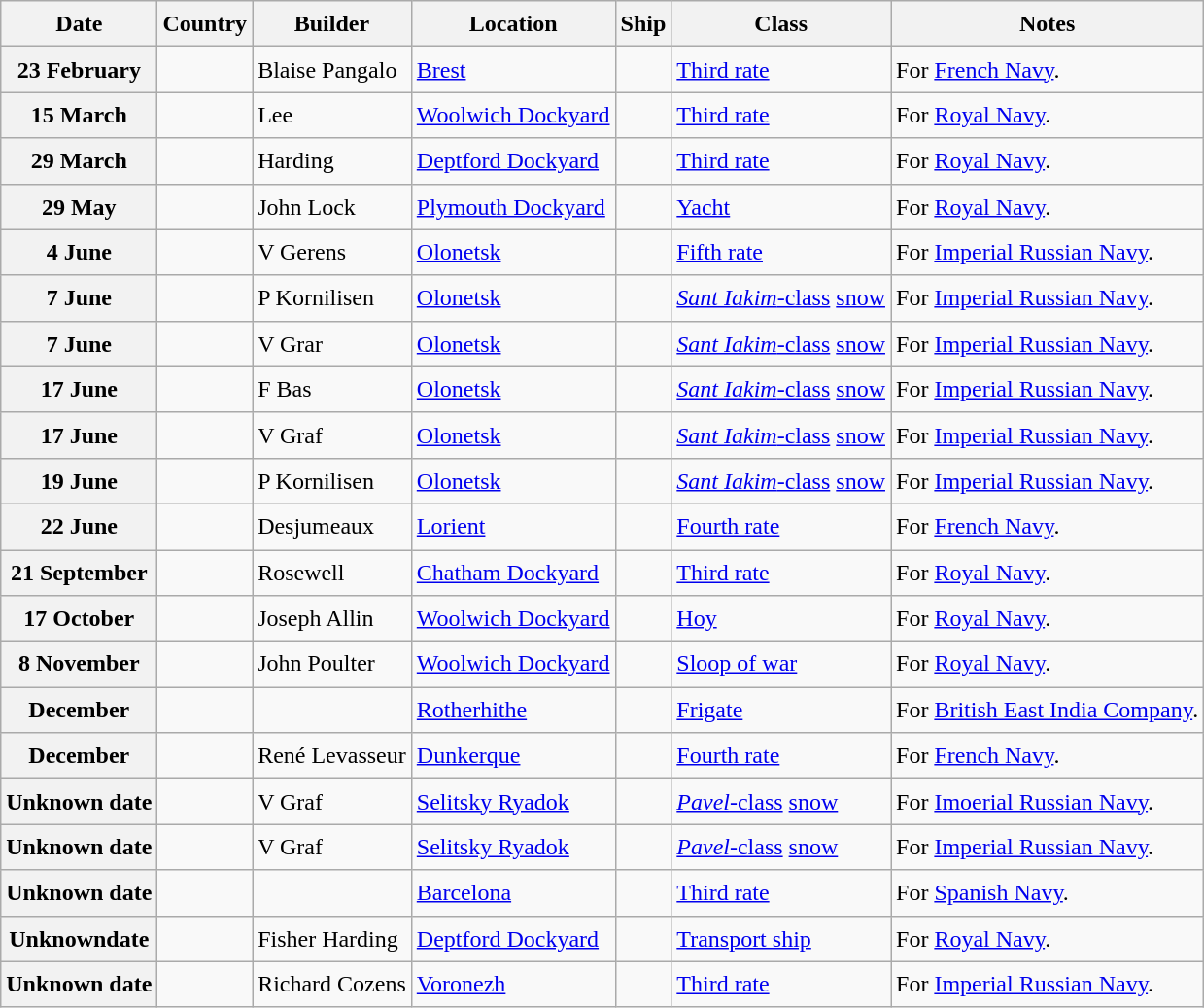<table class="wikitable sortable" style="font-size:1.00em; line-height:1.5em;">
<tr>
<th>Date</th>
<th>Country</th>
<th>Builder</th>
<th>Location</th>
<th>Ship</th>
<th>Class</th>
<th>Notes</th>
</tr>
<tr ---->
<th>23 February</th>
<td></td>
<td>Blaise Pangalo</td>
<td><a href='#'>Brest</a></td>
<td><strong></strong></td>
<td><a href='#'>Third rate</a></td>
<td>For <a href='#'>French Navy</a>.</td>
</tr>
<tr ---->
<th>15 March</th>
<td></td>
<td>Lee</td>
<td><a href='#'>Woolwich Dockyard</a></td>
<td><strong></strong></td>
<td><a href='#'>Third rate</a></td>
<td>For <a href='#'>Royal Navy</a>.</td>
</tr>
<tr ---->
<th>29 March</th>
<td></td>
<td>Harding</td>
<td><a href='#'>Deptford Dockyard</a></td>
<td><strong></strong></td>
<td><a href='#'>Third rate</a></td>
<td>For <a href='#'>Royal Navy</a>.</td>
</tr>
<tr ---->
<th>29 May</th>
<td></td>
<td>John Lock</td>
<td><a href='#'>Plymouth Dockyard</a></td>
<td><strong></strong></td>
<td><a href='#'>Yacht</a></td>
<td>For <a href='#'>Royal Navy</a>.</td>
</tr>
<tr ---->
<th>4 June</th>
<td></td>
<td>V Gerens</td>
<td><a href='#'>Olonetsk</a></td>
<td><strong></strong></td>
<td><a href='#'>Fifth rate</a></td>
<td>For <a href='#'>Imperial Russian Navy</a>.</td>
</tr>
<tr ---->
<th>7 June</th>
<td></td>
<td>P Kornilisen</td>
<td><a href='#'>Olonetsk</a></td>
<td><strong></strong></td>
<td><a href='#'><em>Sant Iakim</em>-class</a> <a href='#'>snow</a></td>
<td>For <a href='#'>Imperial Russian Navy</a>.</td>
</tr>
<tr ---->
<th>7 June</th>
<td></td>
<td>V Grar</td>
<td><a href='#'>Olonetsk</a></td>
<td><strong></strong></td>
<td><a href='#'><em>Sant Iakim</em>-class</a> <a href='#'>snow</a></td>
<td>For <a href='#'>Imperial Russian Navy</a>.</td>
</tr>
<tr ---->
<th>17 June</th>
<td></td>
<td>F Bas</td>
<td><a href='#'>Olonetsk</a></td>
<td><strong></strong></td>
<td><a href='#'><em>Sant Iakim</em>-class</a> <a href='#'>snow</a></td>
<td>For <a href='#'>Imperial Russian Navy</a>.</td>
</tr>
<tr ---->
<th>17 June</th>
<td></td>
<td>V Graf</td>
<td><a href='#'>Olonetsk</a></td>
<td><strong></strong></td>
<td><a href='#'><em>Sant Iakim</em>-class</a> <a href='#'>snow</a></td>
<td>For <a href='#'>Imperial Russian Navy</a>.</td>
</tr>
<tr ---->
<th>19 June</th>
<td></td>
<td>P Kornilisen</td>
<td><a href='#'>Olonetsk</a></td>
<td><strong></strong></td>
<td><a href='#'><em>Sant Iakim</em>-class</a> <a href='#'>snow</a></td>
<td>For <a href='#'>Imperial Russian Navy</a>.</td>
</tr>
<tr ---->
<th>22 June</th>
<td></td>
<td>Desjumeaux</td>
<td><a href='#'>Lorient</a></td>
<td><strong></strong></td>
<td><a href='#'>Fourth rate</a></td>
<td>For <a href='#'>French Navy</a>.</td>
</tr>
<tr ---->
<th>21 September</th>
<td></td>
<td>Rosewell</td>
<td><a href='#'>Chatham Dockyard</a></td>
<td><strong></strong></td>
<td><a href='#'>Third rate</a></td>
<td>For <a href='#'>Royal Navy</a>.</td>
</tr>
<tr ---->
<th>17 October</th>
<td></td>
<td>Joseph Allin</td>
<td><a href='#'>Woolwich Dockyard</a></td>
<td><strong></strong></td>
<td><a href='#'>Hoy</a></td>
<td>For <a href='#'>Royal Navy</a>.</td>
</tr>
<tr ---->
<th>8 November</th>
<td></td>
<td>John Poulter</td>
<td><a href='#'>Woolwich Dockyard</a></td>
<td><strong></strong></td>
<td><a href='#'>Sloop of war</a></td>
<td>For <a href='#'>Royal Navy</a>.</td>
</tr>
<tr ---->
<th>December</th>
<td></td>
<td></td>
<td><a href='#'>Rotherhithe</a></td>
<td><strong></strong></td>
<td><a href='#'>Frigate</a></td>
<td>For <a href='#'>British East India Company</a>.</td>
</tr>
<tr ---->
<th>December</th>
<td></td>
<td>René Levasseur</td>
<td><a href='#'>Dunkerque</a></td>
<td><strong></strong></td>
<td><a href='#'>Fourth rate</a></td>
<td>For <a href='#'>French Navy</a>.</td>
</tr>
<tr ---->
<th>Unknown date</th>
<td></td>
<td>V Graf</td>
<td><a href='#'>Selitsky Ryadok</a></td>
<td><strong></strong></td>
<td><a href='#'><em>Pavel</em>-class</a> <a href='#'>snow</a></td>
<td>For <a href='#'>Imoerial Russian Navy</a>.</td>
</tr>
<tr ---->
<th>Unknown date</th>
<td></td>
<td>V Graf</td>
<td><a href='#'>Selitsky Ryadok</a></td>
<td><strong></strong></td>
<td><a href='#'><em>Pavel</em>-class</a> <a href='#'>snow</a></td>
<td>For <a href='#'>Imperial Russian Navy</a>.</td>
</tr>
<tr ---->
<th>Unknown date</th>
<td></td>
<td></td>
<td><a href='#'>Barcelona</a></td>
<td><strong></strong></td>
<td><a href='#'>Third rate</a></td>
<td>For <a href='#'>Spanish Navy</a>.</td>
</tr>
<tr ---->
<th>Unknowndate</th>
<td></td>
<td>Fisher Harding</td>
<td><a href='#'>Deptford Dockyard</a></td>
<td><strong></strong></td>
<td><a href='#'>Transport ship</a></td>
<td>For <a href='#'>Royal Navy</a>.</td>
</tr>
<tr ---->
<th>Unknown date</th>
<td></td>
<td>Richard Cozens</td>
<td><a href='#'>Voronezh</a></td>
<td><strong></strong></td>
<td><a href='#'>Third rate</a></td>
<td>For <a href='#'>Imperial Russian Navy</a>.</td>
</tr>
</table>
